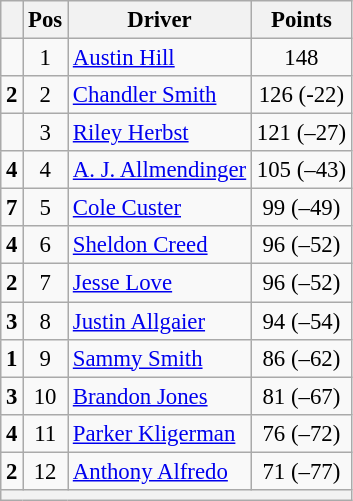<table class="wikitable" style="font-size: 95%;">
<tr>
<th></th>
<th>Pos</th>
<th>Driver</th>
<th>Points</th>
</tr>
<tr>
<td align="left"></td>
<td style="text-align:center;">1</td>
<td><a href='#'>Austin Hill</a></td>
<td style="text-align:center;">148</td>
</tr>
<tr>
<td align="left"> <strong>2</strong></td>
<td style="text-align:center;">2</td>
<td><a href='#'>Chandler Smith</a></td>
<td style="text-align:center;">126 (-22)</td>
</tr>
<tr>
<td align="left"></td>
<td style="text-align:center;">3</td>
<td><a href='#'>Riley Herbst</a></td>
<td style="text-align:center;">121 (–27)</td>
</tr>
<tr>
<td align="left"> <strong>4</strong></td>
<td style="text-align:center;">4</td>
<td><a href='#'>A. J. Allmendinger</a></td>
<td style="text-align:center;">105 (–43)</td>
</tr>
<tr>
<td align="left"> <strong>7</strong></td>
<td style="text-align:center;">5</td>
<td><a href='#'>Cole Custer</a></td>
<td style="text-align:center;">99 (–49)</td>
</tr>
<tr>
<td align="left"> <strong>4</strong></td>
<td style="text-align:center;">6</td>
<td><a href='#'>Sheldon Creed</a></td>
<td style="text-align:center;">96 (–52)</td>
</tr>
<tr>
<td align="left"> <strong>2</strong></td>
<td style="text-align:center;">7</td>
<td><a href='#'>Jesse Love</a></td>
<td style="text-align:center;">96 (–52)</td>
</tr>
<tr>
<td align="left"> <strong>3</strong></td>
<td style="text-align:center;">8</td>
<td><a href='#'>Justin Allgaier</a></td>
<td style="text-align:center;">94 (–54)</td>
</tr>
<tr>
<td align="left"> <strong>1</strong></td>
<td style="text-align:center;">9</td>
<td><a href='#'>Sammy Smith</a></td>
<td style="text-align:center;">86 (–62)</td>
</tr>
<tr>
<td align="left"> <strong>3</strong></td>
<td style="text-align:center;">10</td>
<td><a href='#'>Brandon Jones</a></td>
<td style="text-align:center;">81 (–67)</td>
</tr>
<tr>
<td align="left"> <strong>4</strong></td>
<td style="text-align:center;">11</td>
<td><a href='#'>Parker Kligerman</a></td>
<td style="text-align:center;">76 (–72)</td>
</tr>
<tr>
<td align="left"> <strong>2</strong></td>
<td style="text-align:center;">12</td>
<td><a href='#'>Anthony Alfredo</a></td>
<td style="text-align:center;">71 (–77)</td>
</tr>
<tr class="sortbottom">
<th colspan="9"></th>
</tr>
</table>
